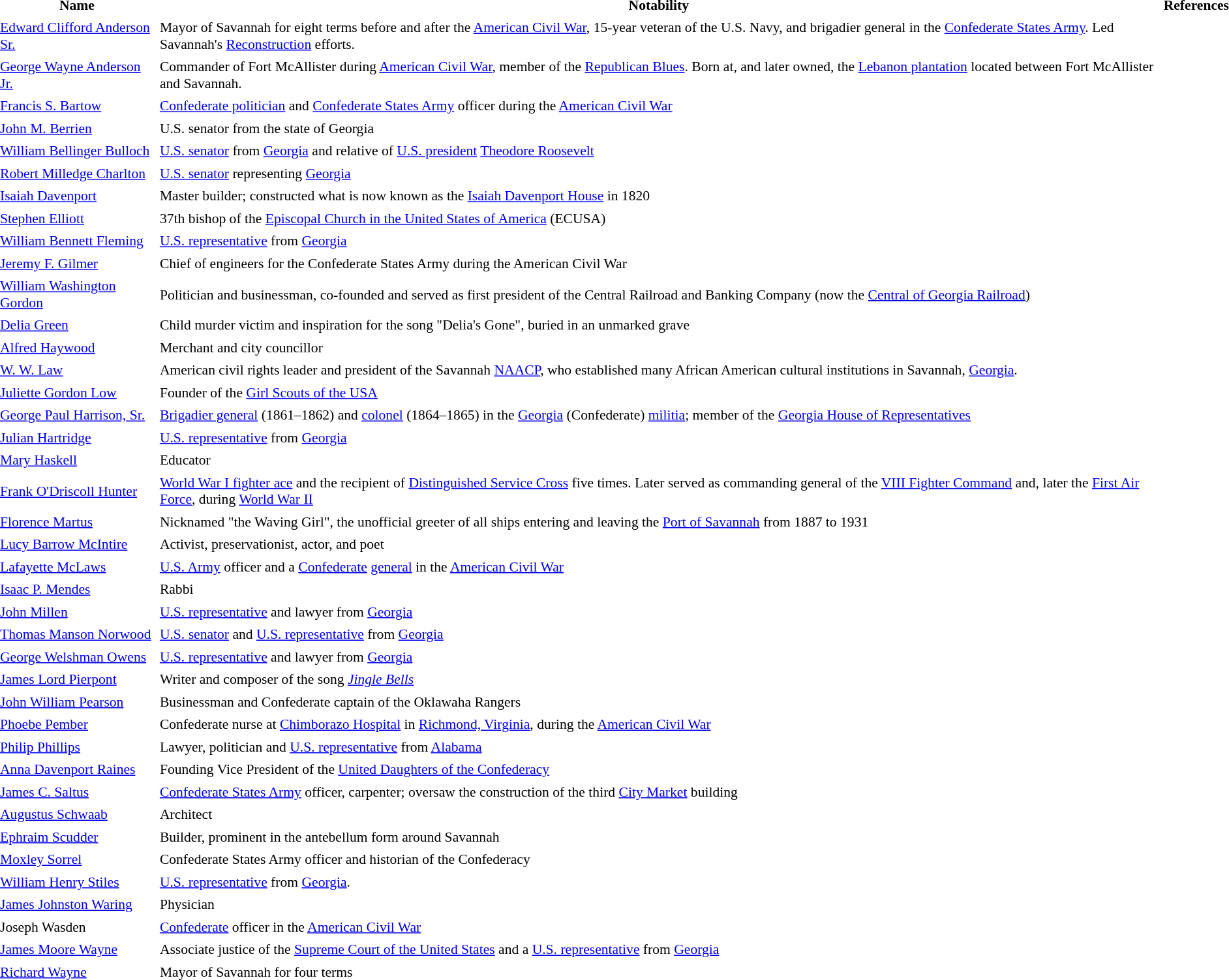<table class="sortable" cellpadding="2" cellspacing="2" style="font-size: 90%;">
<tr>
<th>Name</th>
<th>Notability</th>
<th>References</th>
</tr>
<tr>
<td><a href='#'>Edward Clifford Anderson Sr.</a></td>
<td>Mayor of Savannah for eight terms before and after the <a href='#'>American Civil War</a>, 15-year veteran of the U.S. Navy, and brigadier general in the <a href='#'>Confederate States Army</a>. Led Savannah's <a href='#'>Reconstruction</a> efforts.</td>
<td></td>
</tr>
<tr>
<td><a href='#'>George Wayne Anderson Jr.</a></td>
<td>Commander of Fort McAllister during <a href='#'>American Civil War</a>, member of the <a href='#'>Republican Blues</a>. Born at, and later owned, the <a href='#'>Lebanon plantation</a> located between Fort McAllister and Savannah.</td>
<td></td>
</tr>
<tr>
<td><a href='#'>Francis S. Bartow</a></td>
<td><a href='#'>Confederate politician</a> and <a href='#'>Confederate States Army</a> officer during the <a href='#'>American Civil War</a></td>
<td></td>
</tr>
<tr>
<td><a href='#'>John M. Berrien</a></td>
<td>U.S. senator from the state of Georgia</td>
<td></td>
</tr>
<tr>
<td><a href='#'>William Bellinger Bulloch</a></td>
<td><a href='#'>U.S. senator</a> from <a href='#'>Georgia</a> and relative of <a href='#'>U.S. president</a> <a href='#'>Theodore Roosevelt</a></td>
<td></td>
</tr>
<tr>
<td><a href='#'>Robert Milledge Charlton</a></td>
<td><a href='#'>U.S. senator</a> representing <a href='#'>Georgia</a></td>
<td></td>
</tr>
<tr>
<td><a href='#'>Isaiah Davenport</a></td>
<td>Master builder; constructed what is now known as the <a href='#'>Isaiah Davenport House</a> in 1820</td>
<td></td>
</tr>
<tr>
<td><a href='#'>Stephen Elliott</a></td>
<td>37th bishop of the <a href='#'>Episcopal Church in the United States of America</a> (ECUSA)</td>
<td></td>
</tr>
<tr>
<td><a href='#'>William Bennett Fleming</a></td>
<td><a href='#'>U.S. representative</a> from <a href='#'>Georgia</a></td>
<td></td>
</tr>
<tr>
<td><a href='#'>Jeremy F. Gilmer</a></td>
<td>Chief of engineers for the Confederate States Army during the American Civil War</td>
<td></td>
</tr>
<tr>
<td><a href='#'>William Washington Gordon</a></td>
<td>Politician and businessman, co-founded and served as first president of the Central Railroad and Banking Company (now the <a href='#'>Central of Georgia Railroad</a>)</td>
<td></td>
</tr>
<tr>
<td><a href='#'>Delia Green</a></td>
<td>Child murder victim and inspiration for the song "Delia's Gone", buried in an unmarked grave</td>
<td></td>
</tr>
<tr>
<td><a href='#'>Alfred Haywood</a></td>
<td>Merchant and city councillor</td>
<td></td>
</tr>
<tr>
<td><a href='#'>W. W. Law</a></td>
<td>American civil rights leader and president of the Savannah <a href='#'>NAACP</a>, who established many African American cultural institutions in Savannah, <a href='#'>Georgia</a>.</td>
<td></td>
</tr>
<tr>
<td><a href='#'>Juliette Gordon Low</a></td>
<td>Founder of the <a href='#'>Girl Scouts of the USA</a></td>
<td></td>
</tr>
<tr>
<td><a href='#'>George Paul Harrison, Sr.</a></td>
<td><a href='#'>Brigadier general</a> (1861–1862) and <a href='#'>colonel</a> (1864–1865) in the <a href='#'>Georgia</a> (Confederate) <a href='#'>militia</a>; member of the <a href='#'>Georgia House of Representatives</a></td>
<td></td>
</tr>
<tr>
<td><a href='#'>Julian Hartridge</a></td>
<td><a href='#'>U.S. representative</a> from <a href='#'>Georgia</a></td>
<td></td>
</tr>
<tr>
<td><a href='#'>Mary Haskell</a></td>
<td>Educator</td>
<td></td>
</tr>
<tr>
<td><a href='#'>Frank O'Driscoll Hunter</a></td>
<td><a href='#'>World War I fighter ace</a> and the recipient of <a href='#'>Distinguished Service Cross</a> five times. Later served as commanding general of the <a href='#'>VIII Fighter Command</a> and, later the <a href='#'>First Air Force</a>, during <a href='#'>World War II</a></td>
<td></td>
</tr>
<tr>
<td><a href='#'>Florence Martus</a></td>
<td>Nicknamed "the Waving Girl", the unofficial greeter of all ships entering and leaving the <a href='#'>Port of Savannah</a> from 1887 to 1931</td>
<td></td>
</tr>
<tr>
<td><a href='#'>Lucy Barrow McIntire</a></td>
<td>Activist, preservationist, actor, and poet</td>
<td></td>
</tr>
<tr>
<td><a href='#'>Lafayette McLaws</a></td>
<td><a href='#'>U.S. Army</a> officer and a <a href='#'>Confederate</a> <a href='#'>general</a> in the <a href='#'>American Civil War</a></td>
<td></td>
</tr>
<tr>
<td><a href='#'>Isaac P. Mendes</a></td>
<td>Rabbi</td>
<td></td>
</tr>
<tr>
<td><a href='#'>John Millen</a></td>
<td><a href='#'>U.S. representative</a> and lawyer from <a href='#'>Georgia</a></td>
<td></td>
</tr>
<tr>
<td><a href='#'>Thomas Manson Norwood</a></td>
<td><a href='#'>U.S. senator</a> and <a href='#'>U.S. representative</a> from <a href='#'>Georgia</a></td>
<td></td>
</tr>
<tr>
<td><a href='#'>George Welshman Owens</a></td>
<td><a href='#'>U.S. representative</a> and lawyer from <a href='#'>Georgia</a></td>
<td></td>
</tr>
<tr>
<td><a href='#'>James Lord Pierpont</a></td>
<td>Writer and composer of the song <em><a href='#'>Jingle Bells</a></em></td>
<td></td>
</tr>
<tr>
<td><a href='#'>John William Pearson</a></td>
<td>Businessman and Confederate captain of the Oklawaha Rangers</td>
<td></td>
</tr>
<tr>
<td><a href='#'>Phoebe Pember</a></td>
<td>Confederate nurse at <a href='#'>Chimborazo Hospital</a> in <a href='#'>Richmond, Virginia</a>, during the <a href='#'>American Civil War</a></td>
<td></td>
</tr>
<tr>
<td><a href='#'>Philip Phillips</a></td>
<td>Lawyer, politician and <a href='#'>U.S. representative</a> from <a href='#'>Alabama</a></td>
<td></td>
</tr>
<tr>
<td><a href='#'>Anna Davenport Raines</a></td>
<td>Founding Vice President of the <a href='#'>United Daughters of the Confederacy</a></td>
<td></td>
</tr>
<tr>
<td><a href='#'>James C. Saltus</a></td>
<td><a href='#'>Confederate States Army</a> officer, carpenter; oversaw the construction of the third <a href='#'>City Market</a> building</td>
<td></td>
</tr>
<tr>
<td><a href='#'>Augustus Schwaab</a></td>
<td>Architect</td>
<td></td>
</tr>
<tr>
<td><a href='#'>Ephraim Scudder</a></td>
<td>Builder, prominent in the antebellum form around Savannah</td>
<td></td>
</tr>
<tr>
<td><a href='#'>Moxley Sorrel</a></td>
<td>Confederate States Army officer and historian of the Confederacy</td>
<td></td>
</tr>
<tr>
<td><a href='#'>William Henry Stiles</a></td>
<td><a href='#'>U.S. representative</a> from <a href='#'>Georgia</a>.</td>
<td></td>
</tr>
<tr>
<td><a href='#'>James Johnston Waring</a></td>
<td>Physician</td>
<td></td>
</tr>
<tr>
<td>Joseph Wasden</td>
<td><a href='#'>Confederate</a> officer in the <a href='#'>American Civil War</a></td>
<td></td>
</tr>
<tr>
<td><a href='#'>James Moore Wayne</a></td>
<td>Associate justice of the <a href='#'>Supreme Court of the United States</a> and a <a href='#'>U.S. representative</a> from <a href='#'>Georgia</a></td>
<td></td>
</tr>
<tr>
<td><a href='#'>Richard Wayne</a></td>
<td>Mayor of Savannah for four terms</td>
<td></td>
</tr>
</table>
